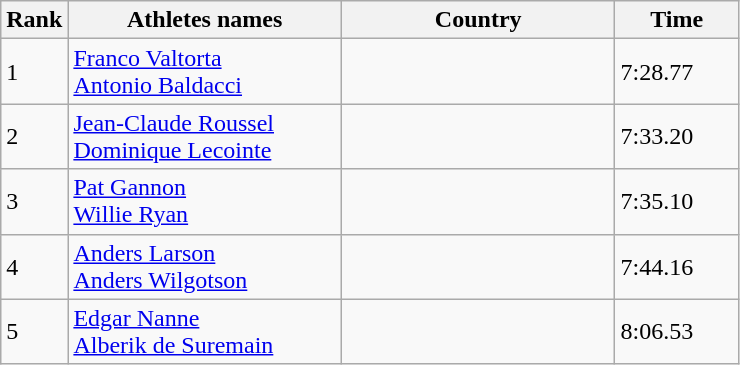<table class="wikitable">
<tr>
<th width=25>Rank</th>
<th width=175>Athletes names</th>
<th width=175>Country</th>
<th width=75>Time</th>
</tr>
<tr>
<td>1</td>
<td><a href='#'>Franco Valtorta</a><br><a href='#'>Antonio Baldacci</a></td>
<td></td>
<td>7:28.77</td>
</tr>
<tr>
<td>2</td>
<td><a href='#'>Jean-Claude Roussel</a><br><a href='#'>Dominique Lecointe</a></td>
<td></td>
<td>7:33.20</td>
</tr>
<tr>
<td>3</td>
<td><a href='#'>Pat Gannon</a><br><a href='#'>Willie Ryan</a></td>
<td></td>
<td>7:35.10</td>
</tr>
<tr>
<td>4</td>
<td><a href='#'>Anders Larson</a><br><a href='#'>Anders Wilgotson</a></td>
<td></td>
<td>7:44.16</td>
</tr>
<tr>
<td>5</td>
<td><a href='#'>Edgar Nanne</a><br><a href='#'>Alberik de Suremain</a></td>
<td></td>
<td>8:06.53</td>
</tr>
</table>
